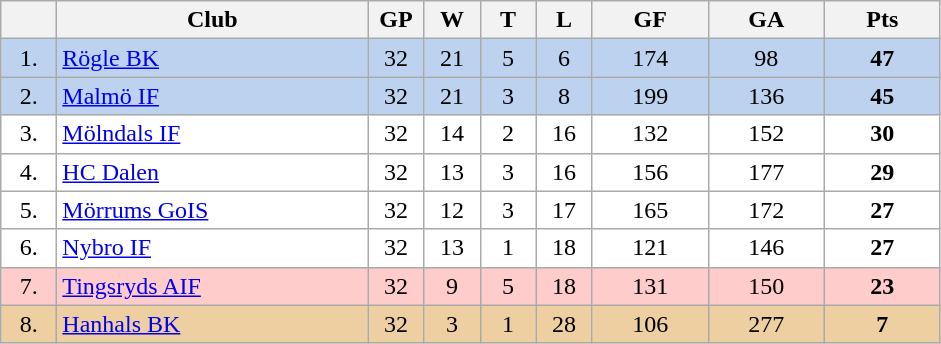<table class="wikitable">
<tr>
<th width="30"></th>
<th width="200">Club</th>
<th width="30">GP</th>
<th width="30">W</th>
<th width="30">T</th>
<th width="30">L</th>
<th width="70">GF</th>
<th width="70">GA</th>
<th width="70">Pts</th>
</tr>
<tr bgcolor="#BCD2EE" align="center">
<td>1.</td>
<td align="left"><a href='#'>Rögle BK</a></td>
<td>32</td>
<td>21</td>
<td>5</td>
<td>6</td>
<td>174</td>
<td>98</td>
<td><strong>47</strong></td>
</tr>
<tr bgcolor="#BCD2EE" align="center">
<td>2.</td>
<td align="left"><a href='#'>Malmö IF</a></td>
<td>32</td>
<td>21</td>
<td>3</td>
<td>8</td>
<td>199</td>
<td>136</td>
<td><strong>45</strong></td>
</tr>
<tr bgcolor="#FFFFFF" align="center">
<td>3.</td>
<td align="left"><a href='#'>Mölndals IF</a></td>
<td>32</td>
<td>14</td>
<td>2</td>
<td>16</td>
<td>132</td>
<td>152</td>
<td><strong>30</strong></td>
</tr>
<tr bgcolor="#FFFFFF" align="center">
<td>4.</td>
<td align="left"><a href='#'>HC Dalen</a></td>
<td>32</td>
<td>13</td>
<td>3</td>
<td>16</td>
<td>156</td>
<td>177</td>
<td><strong>29</strong></td>
</tr>
<tr bgcolor="#FFFFFF" align="center">
<td>5.</td>
<td align="left"><a href='#'>Mörrums GoIS</a></td>
<td>32</td>
<td>12</td>
<td>3</td>
<td>17</td>
<td>165</td>
<td>172</td>
<td><strong>27</strong></td>
</tr>
<tr bgcolor="#FFFFFF" align="center">
<td>6.</td>
<td align="left"><a href='#'>Nybro IF</a></td>
<td>32</td>
<td>13</td>
<td>1</td>
<td>18</td>
<td>121</td>
<td>146</td>
<td><strong>27</strong></td>
</tr>
<tr bgcolor="#FFCCCC" align="center">
<td>7.</td>
<td align="left"><a href='#'>Tingsryds AIF</a></td>
<td>32</td>
<td>9</td>
<td>5</td>
<td>18</td>
<td>131</td>
<td>150</td>
<td><strong>23</strong></td>
</tr>
<tr bgcolor="#EECFA1" align="center">
<td>8.</td>
<td align="left"><a href='#'>Hanhals BK</a></td>
<td>32</td>
<td>3</td>
<td>1</td>
<td>28</td>
<td>106</td>
<td>277</td>
<td><strong>7</strong></td>
</tr>
</table>
